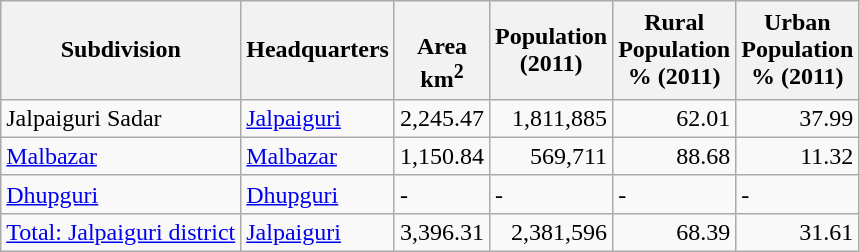<table class="wikitable sortable">
<tr>
<th>Subdivision</th>
<th>Headquarters</th>
<th><br>Area<br>km<sup>2</sup></th>
<th>Population<br>(2011)</th>
<th>Rural<br>Population<br>% (2011)</th>
<th>Urban<br>Population<br>% (2011)</th>
</tr>
<tr>
<td>Jalpaiguri Sadar</td>
<td><a href='#'>Jalpaiguri</a></td>
<td align="right">2,245.47</td>
<td align="right">1,811,885</td>
<td align="right">62.01</td>
<td align="right">37.99</td>
</tr>
<tr>
<td><a href='#'>Malbazar</a></td>
<td><a href='#'>Malbazar</a></td>
<td align="right">1,150.84</td>
<td align="right">569,711</td>
<td align="right">88.68</td>
<td align="right">11.32</td>
</tr>
<tr>
<td><a href='#'>Dhupguri</a></td>
<td><a href='#'>Dhupguri</a></td>
<td>-</td>
<td>-</td>
<td>-</td>
<td>-</td>
</tr>
<tr>
<td><a href='#'>Total: Jalpaiguri district</a></td>
<td><a href='#'>Jalpaiguri</a></td>
<td align="right">3,396.31</td>
<td align="right">2,381,596</td>
<td align="right">68.39</td>
<td align="right">31.61</td>
</tr>
</table>
